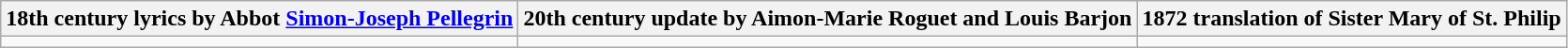<table class="wikitable">
<tr>
<th>18th century lyrics by <strong>Abbot <a href='#'>Simon-Joseph Pellegrin</a></strong></th>
<th>20th century update by Aimon-Marie Roguet and Louis Barjon</th>
<th>1872 translation of Sister Mary of St. Philip</th>
</tr>
<tr>
<td></td>
<td></td>
<td></td>
</tr>
</table>
